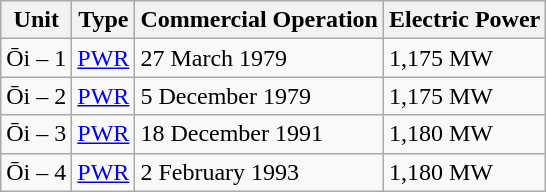<table class="wikitable">
<tr>
<th>Unit</th>
<th>Type</th>
<th>Commercial Operation</th>
<th>Electric Power</th>
</tr>
<tr>
<td>Ōi – 1</td>
<td><a href='#'>PWR</a></td>
<td>27 March 1979</td>
<td>1,175 MW</td>
</tr>
<tr>
<td>Ōi – 2</td>
<td><a href='#'>PWR</a></td>
<td>5 December 1979</td>
<td>1,175 MW</td>
</tr>
<tr>
<td>Ōi – 3</td>
<td><a href='#'>PWR</a></td>
<td>18 December 1991</td>
<td>1,180 MW</td>
</tr>
<tr>
<td>Ōi – 4</td>
<td><a href='#'>PWR</a></td>
<td>2 February 1993</td>
<td>1,180 MW</td>
</tr>
</table>
